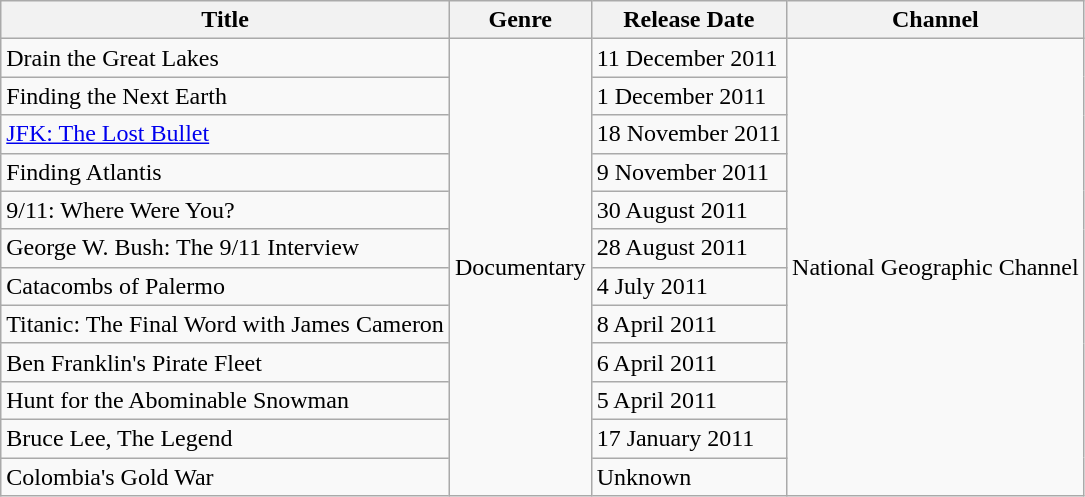<table class="wikitable sortable">
<tr>
<th>Title</th>
<th>Genre</th>
<th>Release Date</th>
<th>Channel</th>
</tr>
<tr>
<td>Drain the Great Lakes</td>
<td rowspan="12">Documentary</td>
<td>11 December 2011</td>
<td rowspan="12">National Geographic Channel</td>
</tr>
<tr>
<td>Finding the Next Earth</td>
<td>1 December 2011</td>
</tr>
<tr>
<td><a href='#'>JFK: The Lost Bullet</a></td>
<td>18 November 2011</td>
</tr>
<tr>
<td>Finding Atlantis</td>
<td>9 November 2011</td>
</tr>
<tr>
<td>9/11: Where Were You?</td>
<td>30 August 2011</td>
</tr>
<tr>
<td>George W. Bush: The 9/11 Interview</td>
<td>28 August 2011</td>
</tr>
<tr>
<td>Catacombs of Palermo</td>
<td>4 July 2011</td>
</tr>
<tr>
<td>Titanic: The Final Word with James Cameron</td>
<td>8 April 2011</td>
</tr>
<tr>
<td>Ben Franklin's Pirate Fleet</td>
<td>6 April 2011</td>
</tr>
<tr>
<td>Hunt for the Abominable Snowman</td>
<td>5 April 2011</td>
</tr>
<tr>
<td>Bruce Lee, The Legend</td>
<td>17 January 2011</td>
</tr>
<tr>
<td>Colombia's Gold War</td>
<td>Unknown</td>
</tr>
</table>
